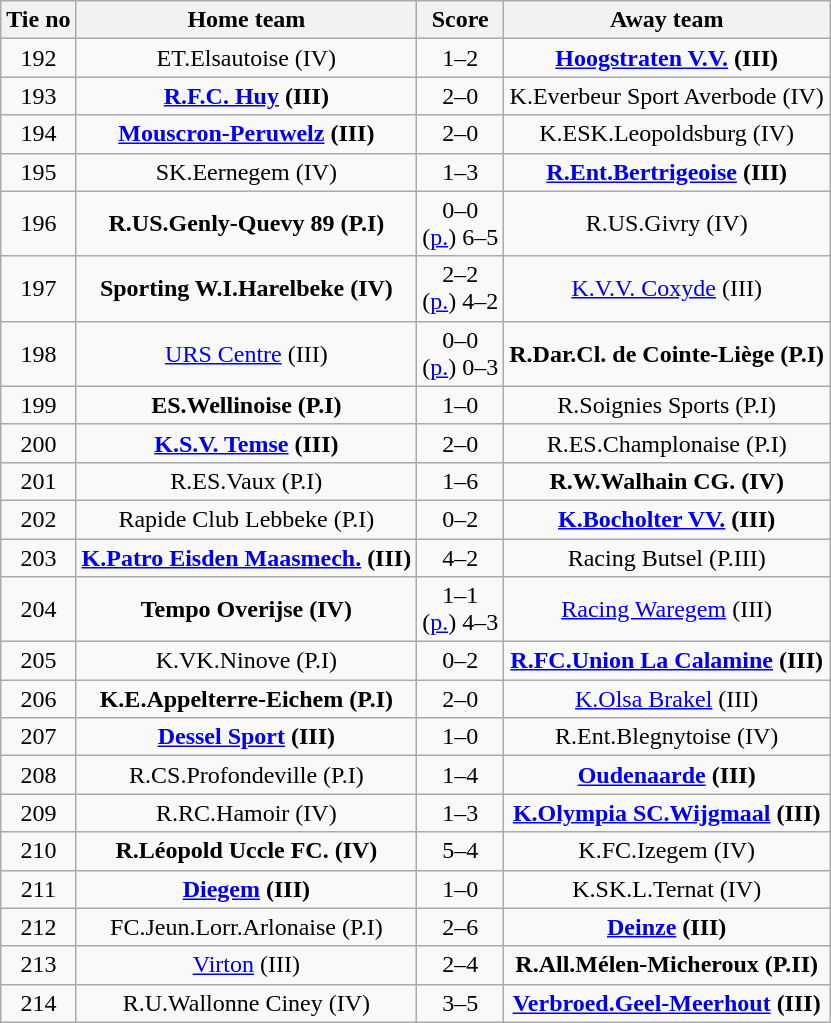<table class="wikitable" style="text-align: center">
<tr>
<th>Tie no</th>
<th>Home team</th>
<th>Score</th>
<th>Away team</th>
</tr>
<tr>
<td>192</td>
<td>ET.Elsautoise (IV)</td>
<td>1–2</td>
<td><strong><a href='#'>Hoogstraten V.V.</a> (III)</strong></td>
</tr>
<tr>
<td>193</td>
<td><strong><a href='#'>R.F.C. Huy</a> (III)</strong></td>
<td>2–0</td>
<td>K.Everbeur Sport Averbode (IV)</td>
</tr>
<tr>
<td>194</td>
<td><strong><a href='#'>Mouscron-Peruwelz</a> (III)</strong></td>
<td>2–0</td>
<td>K.ESK.Leopoldsburg (IV)</td>
</tr>
<tr>
<td>195</td>
<td>SK.Eernegem (IV)</td>
<td>1–3</td>
<td><strong><a href='#'>R.Ent.Bertrigeoise</a> (III)</strong></td>
</tr>
<tr>
<td>196</td>
<td><strong>R.US.Genly-Quevy 89 (P.I)</strong></td>
<td>0–0<br>(<a href='#'>p.</a>) 6–5</td>
<td>R.US.Givry (IV)</td>
</tr>
<tr>
<td>197</td>
<td><strong>Sporting W.I.Harelbeke (IV)</strong></td>
<td>2–2<br>(<a href='#'>p.</a>) 4–2</td>
<td><a href='#'>K.V.V. Coxyde</a> (III)</td>
</tr>
<tr>
<td>198</td>
<td><a href='#'>URS Centre</a> (III)</td>
<td>0–0<br>(<a href='#'>p.</a>) 0–3</td>
<td><strong>R.Dar.Cl. de Cointe-Liège (P.I)</strong></td>
</tr>
<tr>
<td>199</td>
<td><strong>ES.Wellinoise (P.I)</strong></td>
<td>1–0</td>
<td>R.Soignies Sports (P.I)</td>
</tr>
<tr>
<td>200</td>
<td><strong><a href='#'>K.S.V. Temse</a> (III)</strong></td>
<td>2–0</td>
<td>R.ES.Champlonaise (P.I)</td>
</tr>
<tr>
<td>201</td>
<td>R.ES.Vaux (P.I)</td>
<td>1–6</td>
<td><strong>R.W.Walhain CG. (IV)</strong></td>
</tr>
<tr>
<td>202</td>
<td>Rapide Club Lebbeke (P.I)</td>
<td>0–2</td>
<td><strong><a href='#'>K.Bocholter VV.</a> (III)</strong></td>
</tr>
<tr>
<td>203</td>
<td><strong><a href='#'>K.Patro Eisden Maasmech.</a> (III)</strong></td>
<td>4–2</td>
<td>Racing Butsel (P.III)</td>
</tr>
<tr>
<td>204</td>
<td><strong>Tempo Overijse (IV)</strong></td>
<td>1–1<br>(<a href='#'>p.</a>) 4–3</td>
<td><a href='#'>Racing Waregem</a> (III)</td>
</tr>
<tr>
<td>205</td>
<td>K.VK.Ninove (P.I)</td>
<td>0–2</td>
<td><strong><a href='#'>R.FC.Union La Calamine</a> (III)</strong></td>
</tr>
<tr>
<td>206</td>
<td><strong>K.E.Appelterre-Eichem (P.I)</strong></td>
<td>2–0</td>
<td><a href='#'>K.Olsa Brakel</a> (III)</td>
</tr>
<tr>
<td>207</td>
<td><strong><a href='#'>Dessel Sport</a> (III)</strong></td>
<td>1–0</td>
<td>R.Ent.Blegnytoise (IV)</td>
</tr>
<tr>
<td>208</td>
<td>R.CS.Profondeville (P.I)</td>
<td>1–4</td>
<td><strong><a href='#'>Oudenaarde</a> (III)</strong></td>
</tr>
<tr>
<td>209</td>
<td>R.RC.Hamoir (IV)</td>
<td>1–3</td>
<td><strong><a href='#'>K.Olympia SC.Wijgmaal</a> (III)</strong></td>
</tr>
<tr>
<td>210</td>
<td><strong>R.Léopold Uccle FC. (IV)</strong></td>
<td>5–4</td>
<td>K.FC.Izegem (IV)</td>
</tr>
<tr>
<td>211</td>
<td><strong><a href='#'>Diegem</a> (III)</strong></td>
<td>1–0</td>
<td>K.SK.L.Ternat (IV)</td>
</tr>
<tr>
<td>212</td>
<td>FC.Jeun.Lorr.Arlonaise (P.I)</td>
<td>2–6</td>
<td><strong><a href='#'>Deinze</a> (III)</strong></td>
</tr>
<tr>
<td>213</td>
<td><a href='#'>Virton</a> (III)</td>
<td>2–4</td>
<td><strong>R.All.Mélen-Micheroux (P.II)</strong></td>
</tr>
<tr>
<td>214</td>
<td>R.U.Wallonne Ciney (IV)</td>
<td>3–5</td>
<td><strong><a href='#'>Verbroed.Geel-Meerhout</a> (III)</strong></td>
</tr>
</table>
